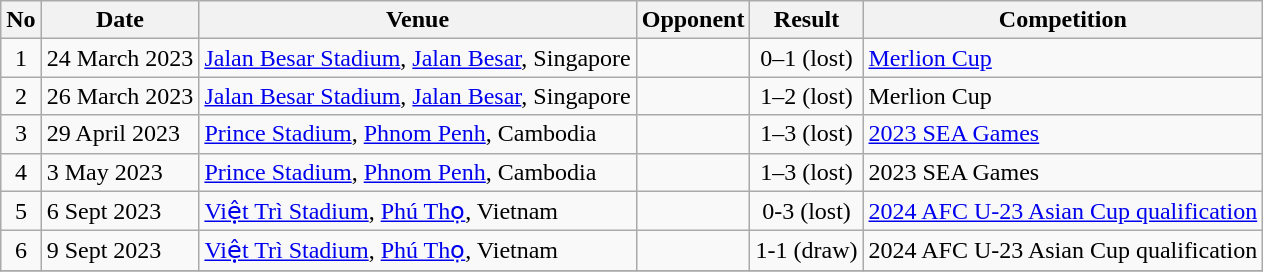<table class="wikitable">
<tr>
<th>No</th>
<th>Date</th>
<th>Venue</th>
<th>Opponent</th>
<th>Result</th>
<th>Competition</th>
</tr>
<tr>
<td align=center>1</td>
<td>24 March 2023</td>
<td><a href='#'>Jalan Besar Stadium</a>, <a href='#'>Jalan Besar</a>, Singapore</td>
<td></td>
<td align=center>0–1 (lost)</td>
<td><a href='#'>Merlion Cup</a></td>
</tr>
<tr>
<td align=center>2</td>
<td>26 March 2023</td>
<td><a href='#'>Jalan Besar Stadium</a>, <a href='#'>Jalan Besar</a>, Singapore</td>
<td></td>
<td align=center>1–2 (lost)</td>
<td>Merlion Cup</td>
</tr>
<tr>
<td align=center>3</td>
<td>29 April 2023</td>
<td><a href='#'>Prince Stadium</a>, <a href='#'>Phnom Penh</a>, Cambodia</td>
<td></td>
<td align=center>1–3 (lost)</td>
<td><a href='#'>2023 SEA Games</a></td>
</tr>
<tr>
<td align=center>4</td>
<td>3 May 2023</td>
<td><a href='#'>Prince Stadium</a>, <a href='#'>Phnom Penh</a>, Cambodia</td>
<td></td>
<td align=center>1–3 (lost)</td>
<td>2023 SEA Games</td>
</tr>
<tr>
<td align=center>5</td>
<td>6 Sept 2023</td>
<td><a href='#'>Việt Trì Stadium</a>, <a href='#'>Phú Thọ</a>, Vietnam</td>
<td></td>
<td align=center>0-3 (lost)</td>
<td><a href='#'>2024 AFC U-23 Asian Cup qualification</a></td>
</tr>
<tr>
<td align=center>6</td>
<td>9 Sept 2023</td>
<td><a href='#'>Việt Trì Stadium</a>, <a href='#'>Phú Thọ</a>, Vietnam</td>
<td></td>
<td align=center>1-1 (draw)</td>
<td>2024 AFC U-23 Asian Cup qualification</td>
</tr>
<tr>
</tr>
</table>
